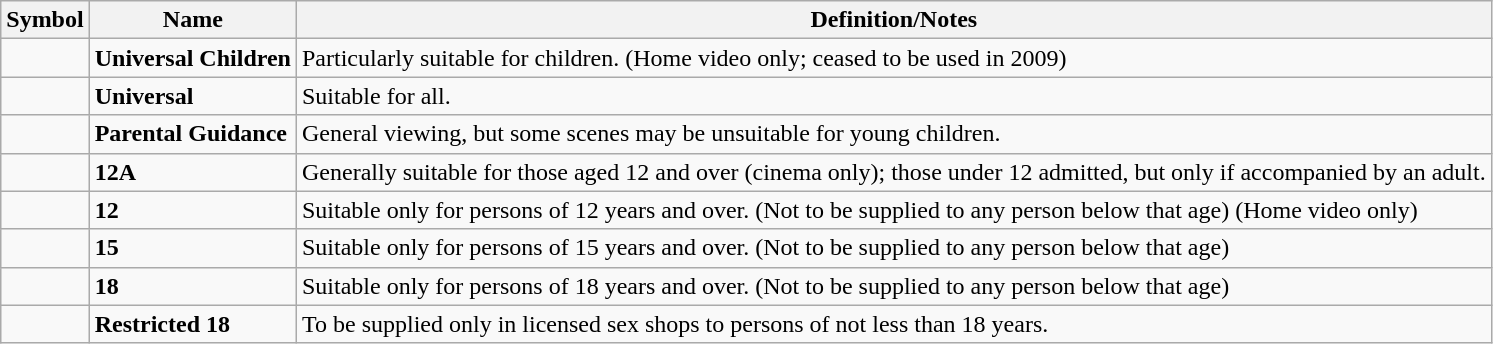<table class="wikitable">
<tr>
<th>Symbol</th>
<th>Name</th>
<th>Definition/Notes</th>
</tr>
<tr>
<td align="center"></td>
<td><strong>Universal Children</strong></td>
<td>Particularly suitable for children. (Home video only; ceased to be used in 2009)</td>
</tr>
<tr>
<td align="center"></td>
<td><strong>Universal</strong></td>
<td>Suitable for all.</td>
</tr>
<tr>
<td align="center"></td>
<td><strong>Parental Guidance</strong></td>
<td>General viewing, but some scenes may be unsuitable for young children.</td>
</tr>
<tr>
<td align="center"></td>
<td><strong>12A</strong></td>
<td>Generally suitable for those aged 12 and over (cinema only); those under 12 admitted, but only if accompanied by an adult.</td>
</tr>
<tr>
<td align="center"></td>
<td><strong>12</strong></td>
<td>Suitable only for persons of 12 years and over. (Not to be supplied to any person below that age) (Home video only)</td>
</tr>
<tr>
<td align="center"></td>
<td><strong>15</strong></td>
<td>Suitable only for persons of 15 years and over. (Not to be supplied to any person below that age)</td>
</tr>
<tr>
<td align="center"></td>
<td><strong>18</strong></td>
<td>Suitable only for persons of 18 years and over. (Not to be supplied to any person below that age)</td>
</tr>
<tr>
<td align="center"></td>
<td><strong>Restricted 18</strong></td>
<td>To be supplied only in licensed sex shops to persons of not less than 18 years.</td>
</tr>
</table>
